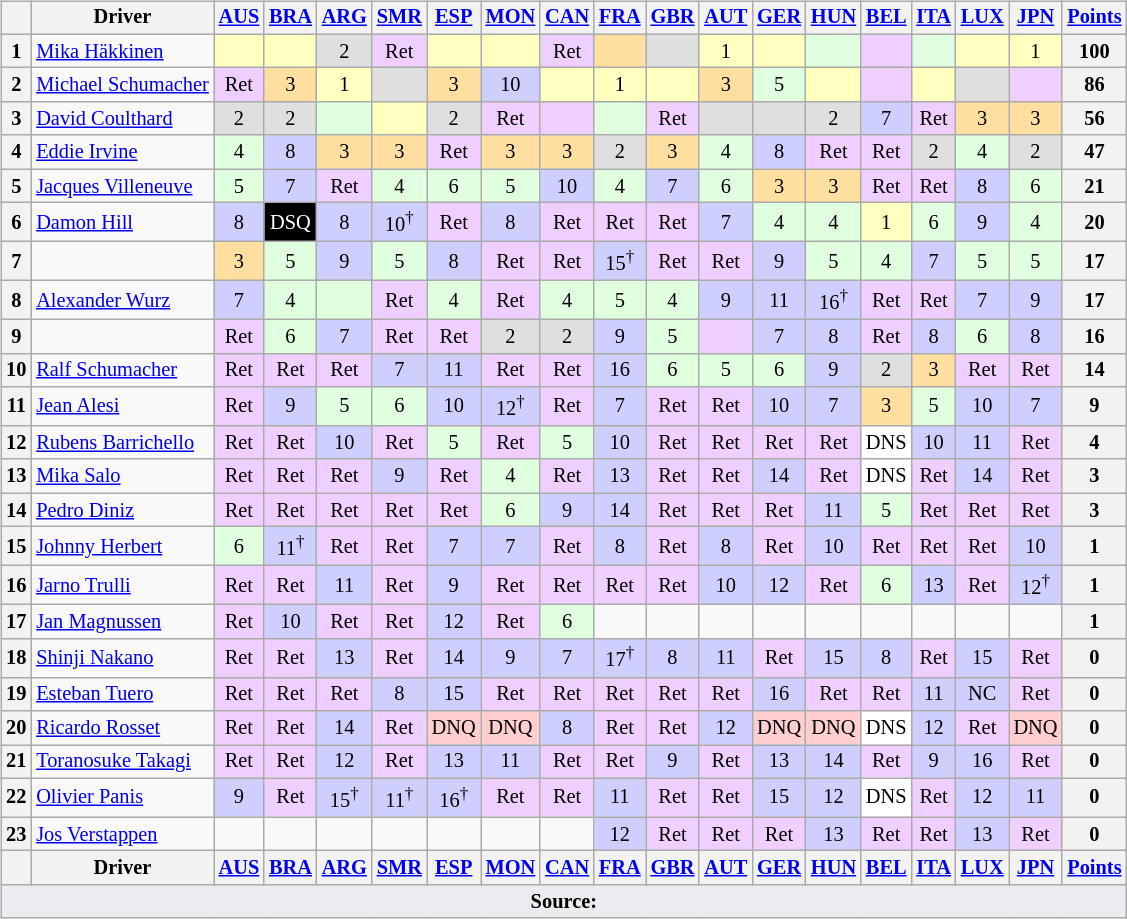<table>
<tr valign="top">
<td><br><table class="wikitable" style="font-size: 85%; text-align:center;">
<tr valign="top">
<th valign="middle"></th>
<th valign="middle">Driver</th>
<th><a href='#'>AUS</a><br></th>
<th><a href='#'>BRA</a><br></th>
<th><a href='#'>ARG</a><br></th>
<th><a href='#'>SMR</a><br></th>
<th><a href='#'>ESP</a><br></th>
<th><a href='#'>MON</a><br></th>
<th><a href='#'>CAN</a><br></th>
<th><a href='#'>FRA</a><br></th>
<th><a href='#'>GBR</a><br></th>
<th><a href='#'>AUT</a><br></th>
<th><a href='#'>GER</a><br></th>
<th><a href='#'>HUN</a><br></th>
<th><a href='#'>BEL</a><br></th>
<th><a href='#'>ITA</a><br></th>
<th><a href='#'>LUX</a><br></th>
<th><a href='#'>JPN</a><br></th>
<th valign="middle"><a href='#'>Points</a></th>
</tr>
<tr>
<th>1</th>
<td align="left"> <a href='#'>Mika Häkkinen</a></td>
<td style="background:#ffffbf;"></td>
<td style="background:#ffffbf;"></td>
<td style="background:#dfdfdf;">2</td>
<td style="background:#efcfff;">Ret</td>
<td style="background:#ffffbf;"></td>
<td style="background:#ffffbf;"></td>
<td style="background:#efcfff;">Ret</td>
<td style="background:#ffdf9f;"></td>
<td style="background:#dfdfdf;"></td>
<td style="background:#ffffbf;">1</td>
<td style="background:#ffffbf;"></td>
<td style="background:#dfffdf;"></td>
<td style="background:#efcfff;"></td>
<td style="background:#dfffdf;"></td>
<td style="background:#ffffbf;"></td>
<td style="background:#ffffbf;">1</td>
<th>100</th>
</tr>
<tr>
<th>2</th>
<td align="left"> <a href='#'>Michael Schumacher</a></td>
<td style="background:#efcfff;">Ret</td>
<td style="background:#ffdf9f;">3</td>
<td style="background:#ffffbf;">1</td>
<td style="background:#dfdfdf;"></td>
<td style="background:#ffdf9f;">3</td>
<td style="background:#cfcfff;">10</td>
<td style="background:#ffffbf;"></td>
<td style="background:#ffffbf;">1</td>
<td style="background:#ffffbf;"></td>
<td style="background:#ffdf9f;">3</td>
<td style="background:#dfffdf;">5</td>
<td style="background:#ffffbf;"></td>
<td style="background:#efcfff;"></td>
<td style="background:#ffffbf;"></td>
<td style="background:#dfdfdf;"></td>
<td style="background:#efcfff;"></td>
<th>86</th>
</tr>
<tr>
<th>3</th>
<td align="left"> <a href='#'>David Coulthard</a></td>
<td style="background:#dfdfdf;">2</td>
<td style="background:#dfdfdf;">2</td>
<td style="background:#dfffdf;"></td>
<td style="background:#ffffbf;"></td>
<td style="background:#dfdfdf;">2</td>
<td style="background:#efcfff;">Ret</td>
<td style="background:#efcfff;"></td>
<td style="background:#dfffdf;"></td>
<td style="background:#efcfff;">Ret</td>
<td style="background:#dfdfdf;"></td>
<td style="background:#dfdfdf;"></td>
<td style="background:#dfdfdf;">2</td>
<td style="background:#cfcfff;">7</td>
<td style="background:#efcfff;">Ret</td>
<td style="background:#ffdf9f;">3</td>
<td style="background:#ffdf9f;">3</td>
<th>56</th>
</tr>
<tr>
<th>4</th>
<td align="left"> <a href='#'>Eddie Irvine</a></td>
<td style="background:#dfffdf;">4</td>
<td style="background:#cfcfff;">8</td>
<td style="background:#ffdf9f;">3</td>
<td style="background:#ffdf9f;">3</td>
<td style="background:#efcfff;">Ret</td>
<td style="background:#ffdf9f;">3</td>
<td style="background:#ffdf9f;">3</td>
<td style="background:#dfdfdf;">2</td>
<td style="background:#ffdf9f;">3</td>
<td style="background:#dfffdf;">4</td>
<td style="background:#cfcfff;">8</td>
<td style="background:#efcfff;">Ret</td>
<td style="background:#efcfff;">Ret</td>
<td style="background:#dfdfdf;">2</td>
<td style="background:#dfffdf;">4</td>
<td style="background:#dfdfdf;">2</td>
<th>47</th>
</tr>
<tr>
<th>5</th>
<td align="left"> <a href='#'>Jacques Villeneuve</a></td>
<td style="background:#dfffdf;">5</td>
<td style="background:#cfcfff;">7</td>
<td style="background:#efcfff;">Ret</td>
<td style="background:#dfffdf;">4</td>
<td style="background:#dfffdf;">6</td>
<td style="background:#dfffdf;">5</td>
<td style="background:#cfcfff;">10</td>
<td style="background:#dfffdf;">4</td>
<td style="background:#cfcfff;">7</td>
<td style="background:#dfffdf;">6</td>
<td style="background:#ffdf9f;">3</td>
<td style="background:#ffdf9f;">3</td>
<td style="background:#efcfff;">Ret</td>
<td style="background:#efcfff;">Ret</td>
<td style="background:#cfcfff;">8</td>
<td style="background:#dfffdf;">6</td>
<th>21</th>
</tr>
<tr>
<th>6</th>
<td align="left"> <a href='#'>Damon Hill</a></td>
<td style="background:#cfcfff;">8</td>
<td style="background:#000000; color:white">DSQ</td>
<td style="background:#cfcfff;">8</td>
<td style="background:#cfcfff;">10<sup>†</sup></td>
<td style="background:#efcfff;">Ret</td>
<td style="background:#cfcfff;">8</td>
<td style="background:#efcfff;">Ret</td>
<td style="background:#efcfff;">Ret</td>
<td style="background:#efcfff;">Ret</td>
<td style="background:#cfcfff;">7</td>
<td style="background:#dfffdf;">4</td>
<td style="background:#dfffdf;">4</td>
<td style="background:#ffffbf;">1</td>
<td style="background:#dfffdf;">6</td>
<td style="background:#cfcfff;">9</td>
<td style="background:#dfffdf;">4</td>
<th>20</th>
</tr>
<tr>
<th>7</th>
<td align="left"></td>
<td style="background:#ffdf9f;">3</td>
<td style="background:#dfffdf;">5</td>
<td style="background:#cfcfff;">9</td>
<td style="background:#dfffdf;">5</td>
<td style="background:#cfcfff;">8</td>
<td style="background:#efcfff;">Ret</td>
<td style="background:#efcfff;">Ret</td>
<td style="background:#cfcfff;">15<sup>†</sup></td>
<td style="background:#efcfff;">Ret</td>
<td style="background:#efcfff;">Ret</td>
<td style="background:#cfcfff;">9</td>
<td style="background:#dfffdf;">5</td>
<td style="background:#dfffdf;">4</td>
<td style="background:#cfcfff;">7</td>
<td style="background:#dfffdf;">5</td>
<td style="background:#dfffdf;">5</td>
<th>17</th>
</tr>
<tr>
<th>8</th>
<td align="left"> <a href='#'>Alexander Wurz</a></td>
<td style="background:#cfcfff;">7</td>
<td style="background:#dfffdf;">4</td>
<td style="background:#dfffdf;"></td>
<td style="background:#efcfff;">Ret</td>
<td style="background:#dfffdf;">4</td>
<td style="background:#efcfff;">Ret</td>
<td style="background:#dfffdf;">4</td>
<td style="background:#dfffdf;">5</td>
<td style="background:#dfffdf;">4</td>
<td style="background:#cfcfff;">9</td>
<td style="background:#cfcfff;">11</td>
<td style="background:#cfcfff;">16<sup>†</sup></td>
<td style="background:#efcfff;">Ret</td>
<td style="background:#efcfff;">Ret</td>
<td style="background:#cfcfff;">7</td>
<td style="background:#cfcfff;">9</td>
<th>17</th>
</tr>
<tr>
<th>9</th>
<td align="left"></td>
<td style="background:#efcfff;">Ret</td>
<td style="background:#dfffdf;">6</td>
<td style="background:#cfcfff;">7</td>
<td style="background:#efcfff;">Ret</td>
<td style="background:#efcfff;">Ret</td>
<td style="background:#dfdfdf;">2</td>
<td style="background:#dfdfdf;">2</td>
<td style="background:#cfcfff;">9</td>
<td style="background:#dfffdf;">5</td>
<td style="background:#efcfff;"></td>
<td style="background:#cfcfff;">7</td>
<td style="background:#cfcfff;">8</td>
<td style="background:#efcfff;">Ret</td>
<td style="background:#cfcfff;">8</td>
<td style="background:#dfffdf;">6</td>
<td style="background:#cfcfff;">8</td>
<th>16</th>
</tr>
<tr>
<th>10</th>
<td align="left"> <a href='#'>Ralf Schumacher</a></td>
<td style="background:#efcfff;">Ret</td>
<td style="background:#efcfff;">Ret</td>
<td style="background:#efcfff;">Ret</td>
<td style="background:#cfcfff;">7</td>
<td style="background:#cfcfff;">11</td>
<td style="background:#efcfff;">Ret</td>
<td style="background:#efcfff;">Ret</td>
<td style="background:#cfcfff;">16</td>
<td style="background:#dfffdf;">6</td>
<td style="background:#dfffdf;">5</td>
<td style="background:#dfffdf;">6</td>
<td style="background:#cfcfff;">9</td>
<td style="background:#dfdfdf;">2</td>
<td style="background:#ffdf9f;">3</td>
<td style="background:#efcfff;">Ret</td>
<td style="background:#efcfff;">Ret</td>
<th>14</th>
</tr>
<tr>
<th>11</th>
<td align="left"> <a href='#'>Jean Alesi</a></td>
<td style="background:#efcfff;">Ret</td>
<td style="background:#cfcfff;">9</td>
<td style="background:#dfffdf;">5</td>
<td style="background:#dfffdf;">6</td>
<td style="background:#cfcfff;">10</td>
<td style="background:#cfcfff;">12<sup>†</sup></td>
<td style="background:#efcfff;">Ret</td>
<td style="background:#cfcfff;">7</td>
<td style="background:#efcfff;">Ret</td>
<td style="background:#efcfff;">Ret</td>
<td style="background:#cfcfff;">10</td>
<td style="background:#cfcfff;">7</td>
<td style="background:#ffdf9f;">3</td>
<td style="background:#dfffdf;">5</td>
<td style="background:#cfcfff;">10</td>
<td style="background:#cfcfff;">7</td>
<th>9</th>
</tr>
<tr>
<th>12</th>
<td align="left"> <a href='#'>Rubens Barrichello</a></td>
<td style="background:#efcfff;">Ret</td>
<td style="background:#efcfff;">Ret</td>
<td style="background:#cfcfff;">10</td>
<td style="background:#efcfff;">Ret</td>
<td style="background:#dfffdf;">5</td>
<td style="background:#efcfff;">Ret</td>
<td style="background:#dfffdf;">5</td>
<td style="background:#cfcfff;">10</td>
<td style="background:#efcfff;">Ret</td>
<td style="background:#efcfff;">Ret</td>
<td style="background:#efcfff;">Ret</td>
<td style="background:#efcfff;">Ret</td>
<td style="background:#ffffff;">DNS</td>
<td style="background:#cfcfff;">10</td>
<td style="background:#cfcfff;">11</td>
<td style="background:#efcfff;">Ret</td>
<th>4</th>
</tr>
<tr>
<th>13</th>
<td align="left"> <a href='#'>Mika Salo</a></td>
<td style="background:#efcfff;">Ret</td>
<td style="background:#efcfff;">Ret</td>
<td style="background:#efcfff;">Ret</td>
<td style="background:#cfcfff;">9</td>
<td style="background:#efcfff;">Ret</td>
<td style="background:#dfffdf;">4</td>
<td style="background:#efcfff;">Ret</td>
<td style="background:#cfcfff;">13</td>
<td style="background:#efcfff;">Ret</td>
<td style="background:#efcfff;">Ret</td>
<td style="background:#cfcfff;">14</td>
<td style="background:#efcfff;">Ret</td>
<td style="background:#ffffff;">DNS</td>
<td style="background:#efcfff;">Ret</td>
<td style="background:#cfcfff;">14</td>
<td style="background:#efcfff;">Ret</td>
<th>3</th>
</tr>
<tr>
<th>14</th>
<td align="left"> <a href='#'>Pedro Diniz</a></td>
<td style="background:#efcfff;">Ret</td>
<td style="background:#efcfff;">Ret</td>
<td style="background:#efcfff;">Ret</td>
<td style="background:#efcfff;">Ret</td>
<td style="background:#efcfff;">Ret</td>
<td style="background:#dfffdf;">6</td>
<td style="background:#cfcfff;">9</td>
<td style="background:#cfcfff;">14</td>
<td style="background:#efcfff;">Ret</td>
<td style="background:#efcfff;">Ret</td>
<td style="background:#efcfff;">Ret</td>
<td style="background:#cfcfff;">11</td>
<td style="background:#dfffdf;">5</td>
<td style="background:#efcfff;">Ret</td>
<td style="background:#efcfff;">Ret</td>
<td style="background:#efcfff;">Ret</td>
<th>3</th>
</tr>
<tr>
<th>15</th>
<td align="left"> <a href='#'>Johnny Herbert</a></td>
<td style="background:#dfffdf;">6</td>
<td style="background:#cfcfff;">11<sup>†</sup></td>
<td style="background:#efcfff;">Ret</td>
<td style="background:#efcfff;">Ret</td>
<td style="background:#cfcfff;">7</td>
<td style="background:#cfcfff;">7</td>
<td style="background:#efcfff;">Ret</td>
<td style="background:#cfcfff;">8</td>
<td style="background:#efcfff;">Ret</td>
<td style="background:#cfcfff;">8</td>
<td style="background:#efcfff;">Ret</td>
<td style="background:#cfcfff;">10</td>
<td style="background:#efcfff;">Ret</td>
<td style="background:#efcfff;">Ret</td>
<td style="background:#efcfff;">Ret</td>
<td style="background:#cfcfff;">10</td>
<th>1</th>
</tr>
<tr>
<th>16</th>
<td align="left"> <a href='#'>Jarno Trulli</a></td>
<td style="background:#efcfff;">Ret</td>
<td style="background:#efcfff;">Ret</td>
<td style="background:#cfcfff;">11</td>
<td style="background:#efcfff;">Ret</td>
<td style="background:#cfcfff;">9</td>
<td style="background:#efcfff;">Ret</td>
<td style="background:#efcfff;">Ret</td>
<td style="background:#efcfff;">Ret</td>
<td style="background:#efcfff;">Ret</td>
<td style="background:#cfcfff;">10</td>
<td style="background:#cfcfff;">12</td>
<td style="background:#efcfff;">Ret</td>
<td style="background:#dfffdf;">6</td>
<td style="background:#cfcfff;">13</td>
<td style="background:#efcfff;">Ret</td>
<td style="background:#cfcfff;">12<sup>†</sup></td>
<th>1</th>
</tr>
<tr>
<th>17</th>
<td align="left"> <a href='#'>Jan Magnussen</a></td>
<td style="background:#efcfff;">Ret</td>
<td style="background:#cfcfff;">10</td>
<td style="background:#efcfff;">Ret</td>
<td style="background:#efcfff;">Ret</td>
<td style="background:#cfcfff;">12</td>
<td style="background:#efcfff;">Ret</td>
<td style="background:#dfffdf;">6</td>
<td></td>
<td></td>
<td></td>
<td></td>
<td></td>
<td></td>
<td></td>
<td></td>
<td></td>
<th>1</th>
</tr>
<tr>
<th>18</th>
<td align="left"> <a href='#'>Shinji Nakano</a></td>
<td style="background:#efcfff;">Ret</td>
<td style="background:#efcfff;">Ret</td>
<td style="background:#cfcfff;">13</td>
<td style="background:#efcfff;">Ret</td>
<td style="background:#cfcfff;">14</td>
<td style="background:#cfcfff;">9</td>
<td style="background:#cfcfff;">7</td>
<td style="background:#cfcfff;">17<sup>†</sup></td>
<td style="background:#cfcfff;">8</td>
<td style="background:#cfcfff;">11</td>
<td style="background:#efcfff;">Ret</td>
<td style="background:#cfcfff;">15</td>
<td style="background:#cfcfff;">8</td>
<td style="background:#efcfff;">Ret</td>
<td style="background:#cfcfff;">15</td>
<td style="background:#efcfff;">Ret</td>
<th>0</th>
</tr>
<tr>
<th>19</th>
<td align="left"> <a href='#'>Esteban Tuero</a></td>
<td style="background:#efcfff;">Ret</td>
<td style="background:#efcfff;">Ret</td>
<td style="background:#efcfff;">Ret</td>
<td style="background:#cfcfff;">8</td>
<td style="background:#cfcfff;">15</td>
<td style="background:#efcfff;">Ret</td>
<td style="background:#efcfff;">Ret</td>
<td style="background:#efcfff;">Ret</td>
<td style="background:#efcfff;">Ret</td>
<td style="background:#efcfff;">Ret</td>
<td style="background:#cfcfff;">16</td>
<td style="background:#efcfff;">Ret</td>
<td style="background:#efcfff;">Ret</td>
<td style="background:#cfcfff;">11</td>
<td style="background:#cfcfff;">NC</td>
<td style="background:#efcfff;">Ret</td>
<th>0</th>
</tr>
<tr>
<th>20</th>
<td align="left"> <a href='#'>Ricardo Rosset</a></td>
<td style="background:#efcfff;">Ret</td>
<td style="background:#efcfff;">Ret</td>
<td style="background:#cfcfff;">14</td>
<td style="background:#efcfff;">Ret</td>
<td style="background:#ffcfcf;">DNQ</td>
<td style="background:#ffcfcf;">DNQ</td>
<td style="background:#cfcfff;">8</td>
<td style="background:#efcfff;">Ret</td>
<td style="background:#efcfff;">Ret</td>
<td style="background:#cfcfff;">12</td>
<td style="background:#ffcfcf;">DNQ</td>
<td style="background:#ffcfcf;">DNQ</td>
<td style="background:#ffffff;">DNS</td>
<td style="background:#cfcfff;">12</td>
<td style="background:#efcfff;">Ret</td>
<td style="background:#ffcfcf;">DNQ</td>
<th>0</th>
</tr>
<tr>
<th>21</th>
<td align="left"> <a href='#'>Toranosuke Takagi</a></td>
<td style="background:#efcfff;">Ret</td>
<td style="background:#efcfff;">Ret</td>
<td style="background:#cfcfff;">12</td>
<td style="background:#efcfff;">Ret</td>
<td style="background:#cfcfff;">13</td>
<td style="background:#cfcfff;">11</td>
<td style="background:#efcfff;">Ret</td>
<td style="background:#efcfff;">Ret</td>
<td style="background:#cfcfff;">9</td>
<td style="background:#efcfff;">Ret</td>
<td style="background:#cfcfff;">13</td>
<td style="background:#cfcfff;">14</td>
<td style="background:#efcfff;">Ret</td>
<td style="background:#cfcfff;">9</td>
<td style="background:#cfcfff;">16</td>
<td style="background:#efcfff;">Ret</td>
<th>0</th>
</tr>
<tr>
<th>22</th>
<td align="left"> <a href='#'>Olivier Panis</a></td>
<td style="background:#cfcfff;">9</td>
<td style="background:#efcfff;">Ret</td>
<td style="background:#cfcfff;">15<sup>†</sup></td>
<td style="background:#cfcfff;">11<sup>†</sup></td>
<td style="background:#cfcfff;">16<sup>†</sup></td>
<td style="background:#efcfff;">Ret</td>
<td style="background:#efcfff;">Ret</td>
<td style="background:#cfcfff;">11</td>
<td style="background:#efcfff;">Ret</td>
<td style="background:#efcfff;">Ret</td>
<td style="background:#cfcfff;">15</td>
<td style="background:#cfcfff;">12</td>
<td style="background:#ffffff;">DNS</td>
<td style="background:#efcfff;">Ret</td>
<td style="background:#cfcfff;">12</td>
<td style="background:#cfcfff;">11</td>
<th>0</th>
</tr>
<tr>
<th>23</th>
<td align="left"> <a href='#'>Jos Verstappen</a></td>
<td></td>
<td></td>
<td></td>
<td></td>
<td></td>
<td></td>
<td></td>
<td style="background:#cfcfff;">12</td>
<td style="background:#efcfff;">Ret</td>
<td style="background:#efcfff;">Ret</td>
<td style="background:#efcfff;">Ret</td>
<td style="background:#cfcfff;">13</td>
<td style="background:#efcfff;">Ret</td>
<td style="background:#efcfff;">Ret</td>
<td style="background:#cfcfff;">13</td>
<td style="background:#efcfff;">Ret</td>
<th>0</th>
</tr>
<tr valign="top">
<th valign="middle"></th>
<th valign="middle">Driver</th>
<th><a href='#'>AUS</a><br></th>
<th><a href='#'>BRA</a><br></th>
<th><a href='#'>ARG</a><br></th>
<th><a href='#'>SMR</a><br></th>
<th><a href='#'>ESP</a><br></th>
<th><a href='#'>MON</a><br></th>
<th><a href='#'>CAN</a><br></th>
<th><a href='#'>FRA</a><br></th>
<th><a href='#'>GBR</a><br></th>
<th><a href='#'>AUT</a><br></th>
<th><a href='#'>GER</a><br></th>
<th><a href='#'>HUN</a><br></th>
<th><a href='#'>BEL</a><br></th>
<th><a href='#'>ITA</a><br></th>
<th><a href='#'>LUX</a><br></th>
<th><a href='#'>JPN</a><br></th>
<th valign="middle"><a href='#'>Points</a></th>
</tr>
<tr class="sortbottom">
<td colspan="20" style="background-color:#EAECF0;text-align:center"><strong>Source:</strong></td>
</tr>
</table>
</td>
<td><br></td>
</tr>
</table>
